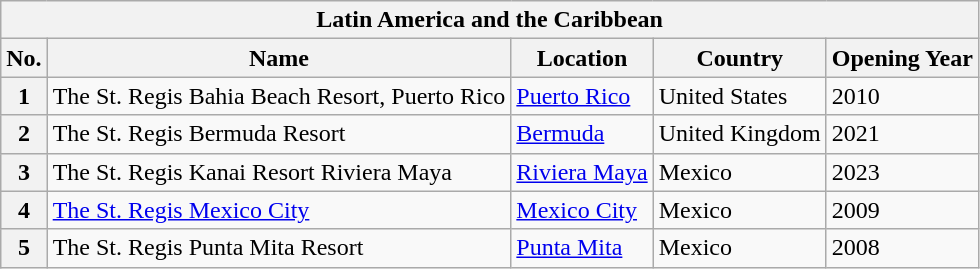<table class="wikitable sortable">
<tr>
<th colspan="6">Latin America and the Caribbean</th>
</tr>
<tr>
<th>No.</th>
<th>Name</th>
<th>Location</th>
<th>Country</th>
<th>Opening Year</th>
</tr>
<tr>
<th>1</th>
<td>The St. Regis Bahia Beach Resort, Puerto Rico</td>
<td><a href='#'>Puerto Rico</a></td>
<td>United States</td>
<td>2010</td>
</tr>
<tr>
<th>2</th>
<td>The St. Regis Bermuda Resort</td>
<td><a href='#'>Bermuda</a></td>
<td>United Kingdom</td>
<td>2021</td>
</tr>
<tr>
<th>3</th>
<td>The St. Regis Kanai Resort Riviera Maya</td>
<td><a href='#'>Riviera Maya</a></td>
<td>Mexico</td>
<td>2023</td>
</tr>
<tr>
<th>4</th>
<td><a href='#'>The St. Regis Mexico City</a></td>
<td><a href='#'>Mexico City</a></td>
<td>Mexico</td>
<td>2009</td>
</tr>
<tr>
<th>5</th>
<td>The St. Regis Punta Mita Resort</td>
<td><a href='#'>Punta Mita</a></td>
<td>Mexico</td>
<td>2008</td>
</tr>
</table>
